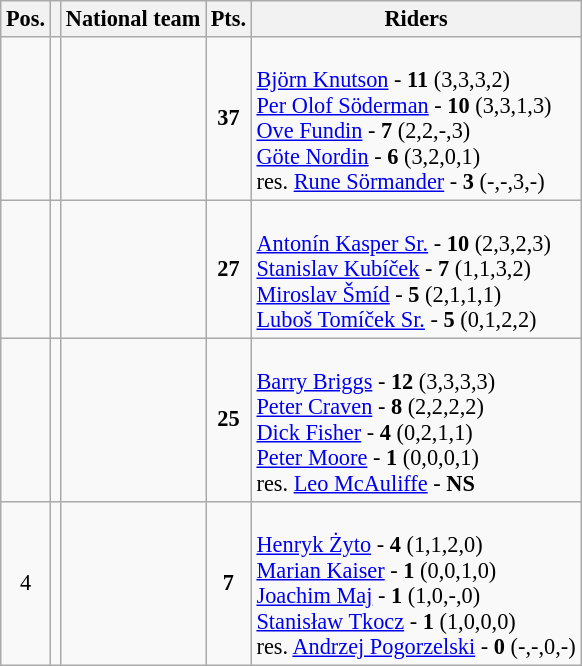<table class=wikitable style="font-size:93%;">
<tr>
<th>Pos.</th>
<th></th>
<th>National team</th>
<th>Pts.</th>
<th>Riders</th>
</tr>
<tr align=center >
<td></td>
<td></td>
<td align=left></td>
<td><strong>37</strong></td>
<td align=left><br><a href='#'>Björn Knutson</a> - <strong>11</strong> (3,3,3,2)<br>
<a href='#'>Per Olof Söderman</a> - <strong>10</strong> (3,3,1,3)<br>
<a href='#'>Ove Fundin</a> - <strong>7</strong> (2,2,-,3)<br>
<a href='#'>Göte Nordin</a> - <strong>6</strong> (3,2,0,1)<br>
res. <a href='#'>Rune Sörmander</a> - <strong>3</strong> (-,-,3,-)</td>
</tr>
<tr align=center >
<td></td>
<td></td>
<td align=left></td>
<td><strong>27</strong></td>
<td align=left><br><a href='#'>Antonín Kasper Sr.</a> - <strong>10</strong> (2,3,2,3)<br>
<a href='#'>Stanislav Kubíček</a> - <strong>7</strong> (1,1,3,2)<br>
<a href='#'>Miroslav Šmíd</a> - <strong>5</strong> (2,1,1,1)<br>
<a href='#'>Luboš Tomíček Sr.</a> - <strong>5</strong> (0,1,2,2)</td>
</tr>
<tr align=center >
<td></td>
<td></td>
<td align=left></td>
<td><strong>25</strong></td>
<td align=left><br><a href='#'>Barry Briggs</a> - <strong>12</strong> (3,3,3,3)<br>
<a href='#'>Peter Craven</a> - <strong>8</strong> (2,2,2,2)<br>
<a href='#'>Dick Fisher</a> - <strong>4</strong> (0,2,1,1)<br>
<a href='#'>Peter Moore</a> - <strong>1</strong> (0,0,0,1)<br>
res. <a href='#'>Leo McAuliffe</a> - <strong>NS</strong></td>
</tr>
<tr align=center>
<td>4</td>
<td></td>
<td align=left></td>
<td><strong>7</strong></td>
<td align=left><br><a href='#'>Henryk Żyto</a> - <strong>4</strong> (1,1,2,0)<br>
<a href='#'>Marian Kaiser</a> - <strong>1</strong> (0,0,1,0)<br>
<a href='#'>Joachim Maj</a> - <strong>1</strong> (1,0,-,0)<br>
<a href='#'>Stanisław Tkocz</a> - <strong>1</strong> (1,0,0,0)<br>
res. <a href='#'>Andrzej Pogorzelski</a> - <strong>0</strong> (-,-,0,-)</td>
</tr>
</table>
